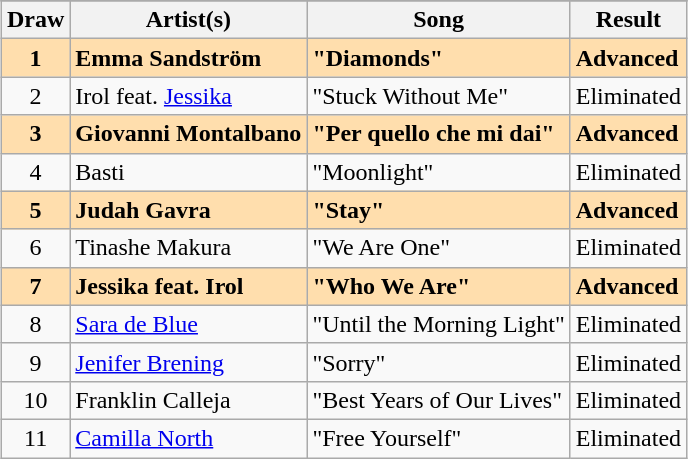<table class="sortable wikitable" style="margin: 1em auto 1em auto; text-align:left">
<tr>
</tr>
<tr>
<th scope="col">Draw</th>
<th scope="col">Artist(s)</th>
<th scope="col">Song</th>
<th>Result</th>
</tr>
<tr style="font-weight:bold; background:navajowhite;">
<td align="center">1</td>
<td>Emma Sandström</td>
<td>"Diamonds"</td>
<td>Advanced</td>
</tr>
<tr>
<td align="center">2</td>
<td>Irol feat. <a href='#'>Jessika</a></td>
<td>"Stuck Without Me"</td>
<td>Eliminated</td>
</tr>
<tr style="font-weight:bold; background:navajowhite;">
<td align="center">3</td>
<td>Giovanni Montalbano</td>
<td>"Per quello che mi dai"</td>
<td>Advanced</td>
</tr>
<tr>
<td align="center">4</td>
<td>Basti</td>
<td>"Moonlight"</td>
<td>Eliminated</td>
</tr>
<tr style="font-weight:bold; background:navajowhite;">
<td align="center">5</td>
<td>Judah Gavra</td>
<td>"Stay"</td>
<td>Advanced</td>
</tr>
<tr>
<td align="center">6</td>
<td>Tinashe Makura</td>
<td>"We Are One"</td>
<td>Eliminated</td>
</tr>
<tr style="font-weight:bold; background:navajowhite;">
<td align="center">7</td>
<td>Jessika feat. Irol</td>
<td>"Who We Are"</td>
<td>Advanced</td>
</tr>
<tr>
<td align="center">8</td>
<td><a href='#'>Sara de Blue</a></td>
<td>"Until the Morning Light"</td>
<td>Eliminated</td>
</tr>
<tr>
<td align="center">9</td>
<td><a href='#'>Jenifer Brening</a></td>
<td>"Sorry"</td>
<td>Eliminated</td>
</tr>
<tr>
<td align="center">10</td>
<td>Franklin Calleja</td>
<td>"Best Years of Our Lives"</td>
<td>Eliminated</td>
</tr>
<tr>
<td align="center">11</td>
<td><a href='#'>Camilla North</a></td>
<td>"Free Yourself"</td>
<td>Eliminated</td>
</tr>
</table>
